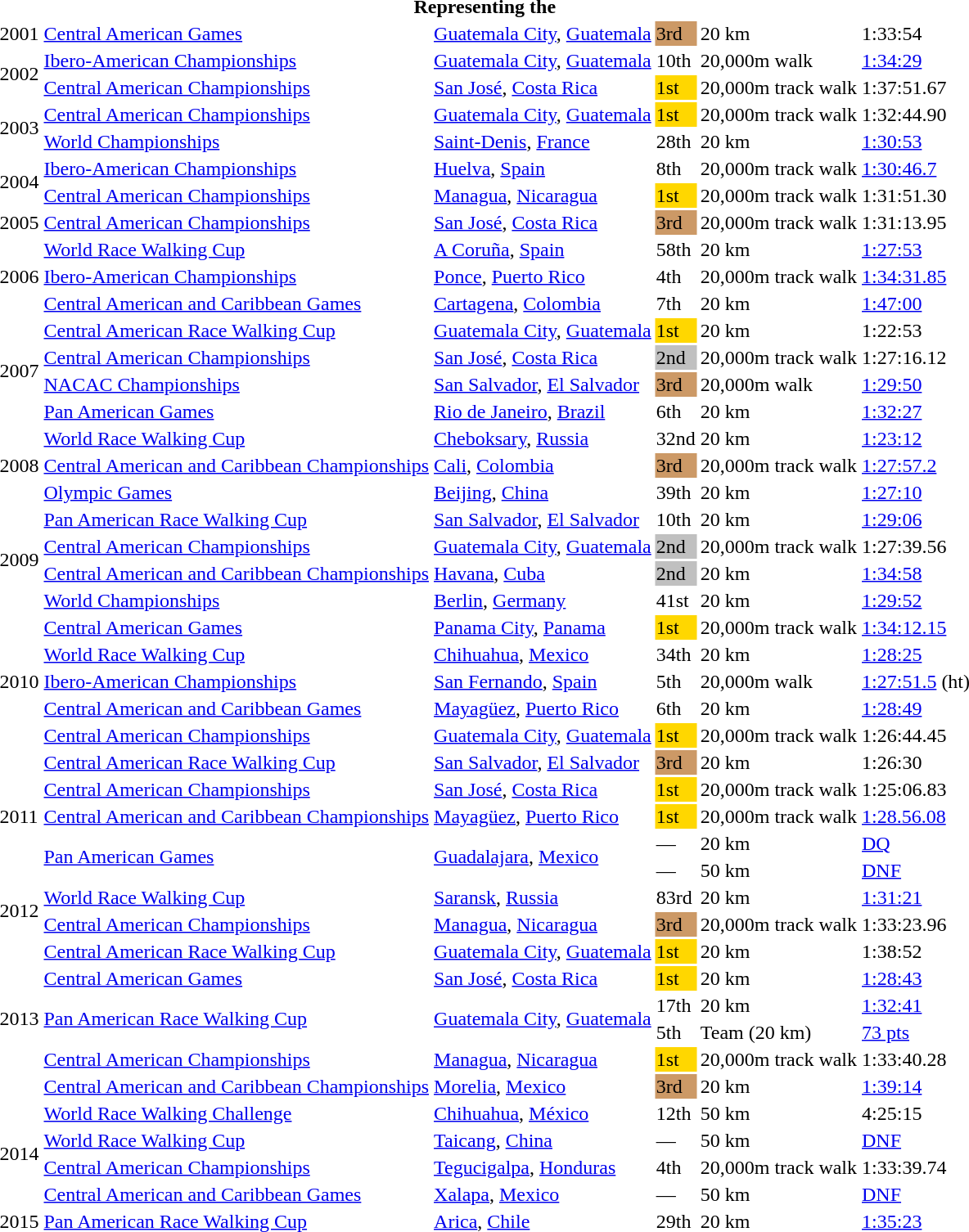<table>
<tr>
<th colspan="6">Representing the </th>
</tr>
<tr>
<td>2001</td>
<td><a href='#'>Central American Games</a></td>
<td><a href='#'>Guatemala City</a>, <a href='#'>Guatemala</a></td>
<td bgcolor="cc9966">3rd</td>
<td>20 km</td>
<td>1:33:54</td>
</tr>
<tr>
<td rowspan=2>2002</td>
<td><a href='#'>Ibero-American Championships</a></td>
<td><a href='#'>Guatemala City</a>, <a href='#'>Guatemala</a></td>
<td>10th</td>
<td>20,000m walk</td>
<td><a href='#'>1:34:29</a></td>
</tr>
<tr>
<td><a href='#'>Central American Championships</a></td>
<td><a href='#'>San José</a>, <a href='#'>Costa Rica</a></td>
<td bgcolor=gold>1st</td>
<td>20,000m track walk</td>
<td>1:37:51.67</td>
</tr>
<tr>
<td rowspan=2>2003</td>
<td><a href='#'>Central American Championships</a></td>
<td><a href='#'>Guatemala City</a>, <a href='#'>Guatemala</a></td>
<td bgcolor=gold>1st</td>
<td>20,000m track walk</td>
<td>1:32:44.90</td>
</tr>
<tr>
<td><a href='#'>World Championships</a></td>
<td><a href='#'>Saint-Denis</a>, <a href='#'>France</a></td>
<td>28th</td>
<td>20 km</td>
<td><a href='#'>1:30:53</a></td>
</tr>
<tr>
<td rowspan=2>2004</td>
<td><a href='#'>Ibero-American Championships</a></td>
<td><a href='#'>Huelva</a>, <a href='#'>Spain</a></td>
<td>8th</td>
<td>20,000m track walk</td>
<td><a href='#'>1:30:46.7</a></td>
</tr>
<tr>
<td><a href='#'>Central American Championships</a></td>
<td><a href='#'>Managua</a>, <a href='#'>Nicaragua</a></td>
<td bgcolor=gold>1st</td>
<td>20,000m track walk</td>
<td>1:31:51.30</td>
</tr>
<tr>
<td>2005</td>
<td><a href='#'>Central American Championships</a></td>
<td><a href='#'>San José</a>, <a href='#'>Costa Rica</a></td>
<td bgcolor="cc9966">3rd</td>
<td>20,000m track walk</td>
<td>1:31:13.95</td>
</tr>
<tr>
<td rowspan=3>2006</td>
<td><a href='#'>World Race Walking Cup</a></td>
<td><a href='#'>A Coruña</a>, <a href='#'>Spain</a></td>
<td>58th</td>
<td>20 km</td>
<td><a href='#'>1:27:53</a></td>
</tr>
<tr>
<td><a href='#'>Ibero-American Championships</a></td>
<td><a href='#'>Ponce</a>, <a href='#'>Puerto Rico</a></td>
<td>4th</td>
<td>20,000m track walk</td>
<td><a href='#'>1:34:31.85</a></td>
</tr>
<tr>
<td><a href='#'>Central American and Caribbean Games</a></td>
<td><a href='#'>Cartagena</a>, <a href='#'>Colombia</a></td>
<td>7th</td>
<td>20 km</td>
<td><a href='#'>1:47:00</a></td>
</tr>
<tr>
<td rowspan=4>2007</td>
<td><a href='#'>Central American Race Walking Cup</a></td>
<td><a href='#'>Guatemala City</a>, <a href='#'>Guatemala</a></td>
<td bgcolor=gold>1st</td>
<td>20 km</td>
<td>1:22:53</td>
</tr>
<tr>
<td><a href='#'>Central American Championships</a></td>
<td><a href='#'>San José</a>, <a href='#'>Costa Rica</a></td>
<td bgcolor=silver>2nd</td>
<td>20,000m track walk</td>
<td>1:27:16.12</td>
</tr>
<tr>
<td><a href='#'>NACAC Championships</a></td>
<td><a href='#'>San Salvador</a>, <a href='#'>El Salvador</a></td>
<td bgcolor="cc9966">3rd</td>
<td>20,000m walk</td>
<td><a href='#'>1:29:50</a></td>
</tr>
<tr>
<td><a href='#'>Pan American Games</a></td>
<td><a href='#'>Rio de Janeiro</a>, <a href='#'>Brazil</a></td>
<td>6th</td>
<td>20 km</td>
<td><a href='#'>1:32:27</a></td>
</tr>
<tr>
<td rowspan=3>2008</td>
<td><a href='#'>World Race Walking Cup</a></td>
<td><a href='#'>Cheboksary</a>, <a href='#'>Russia</a></td>
<td>32nd</td>
<td>20 km</td>
<td><a href='#'>1:23:12</a></td>
</tr>
<tr>
<td><a href='#'>Central American and Caribbean Championships</a></td>
<td><a href='#'>Cali</a>, <a href='#'>Colombia</a></td>
<td bgcolor="cc9966">3rd</td>
<td>20,000m track walk</td>
<td><a href='#'>1:27:57.2</a></td>
</tr>
<tr>
<td><a href='#'>Olympic Games</a></td>
<td><a href='#'>Beijing</a>, <a href='#'>China</a></td>
<td>39th</td>
<td>20 km</td>
<td><a href='#'>1:27:10</a></td>
</tr>
<tr>
<td rowspan=4>2009</td>
<td><a href='#'>Pan American Race Walking Cup</a></td>
<td><a href='#'>San Salvador</a>, <a href='#'>El Salvador</a></td>
<td>10th</td>
<td>20 km</td>
<td><a href='#'>1:29:06</a></td>
</tr>
<tr>
<td><a href='#'>Central American Championships</a></td>
<td><a href='#'>Guatemala City</a>, <a href='#'>Guatemala</a></td>
<td bgcolor=silver>2nd</td>
<td>20,000m track walk</td>
<td>1:27:39.56</td>
</tr>
<tr>
<td><a href='#'>Central American and Caribbean Championships</a></td>
<td><a href='#'>Havana</a>, <a href='#'>Cuba</a></td>
<td bgcolor=silver>2nd</td>
<td>20 km</td>
<td><a href='#'>1:34:58</a></td>
</tr>
<tr>
<td><a href='#'>World Championships</a></td>
<td><a href='#'>Berlin</a>, <a href='#'>Germany</a></td>
<td>41st</td>
<td>20 km</td>
<td><a href='#'>1:29:52</a></td>
</tr>
<tr>
<td rowspan=5>2010</td>
<td><a href='#'>Central American Games</a></td>
<td><a href='#'>Panama City</a>, <a href='#'>Panama</a></td>
<td bgcolor=gold>1st</td>
<td>20,000m track walk</td>
<td><a href='#'>1:34:12.15</a></td>
</tr>
<tr>
<td><a href='#'>World Race Walking Cup</a></td>
<td><a href='#'>Chihuahua</a>, <a href='#'>Mexico</a></td>
<td>34th</td>
<td>20 km</td>
<td><a href='#'>1:28:25</a></td>
</tr>
<tr>
<td><a href='#'>Ibero-American Championships</a></td>
<td><a href='#'>San Fernando</a>, <a href='#'>Spain</a></td>
<td>5th</td>
<td>20,000m walk</td>
<td><a href='#'>1:27:51.5</a> (ht)</td>
</tr>
<tr>
<td><a href='#'>Central American and Caribbean Games</a></td>
<td><a href='#'>Mayagüez</a>, <a href='#'>Puerto Rico</a></td>
<td>6th</td>
<td>20 km</td>
<td><a href='#'>1:28:49</a></td>
</tr>
<tr>
<td><a href='#'>Central American Championships</a></td>
<td><a href='#'>Guatemala City</a>, <a href='#'>Guatemala</a></td>
<td bgcolor=gold>1st</td>
<td>20,000m track walk</td>
<td>1:26:44.45</td>
</tr>
<tr>
<td rowspan=5>2011</td>
<td><a href='#'>Central American Race Walking Cup</a></td>
<td><a href='#'>San Salvador</a>, <a href='#'>El Salvador</a></td>
<td bgcolor="cc9966">3rd</td>
<td>20 km</td>
<td>1:26:30</td>
</tr>
<tr>
<td><a href='#'>Central American Championships</a></td>
<td><a href='#'>San José</a>, <a href='#'>Costa Rica</a></td>
<td bgcolor=gold>1st</td>
<td>20,000m track walk</td>
<td>1:25:06.83</td>
</tr>
<tr>
<td><a href='#'>Central American and Caribbean Championships</a></td>
<td><a href='#'>Mayagüez</a>, <a href='#'>Puerto Rico</a></td>
<td bgcolor=gold>1st</td>
<td>20,000m track walk</td>
<td><a href='#'>1:28.56.08</a></td>
</tr>
<tr>
<td rowspan=2><a href='#'>Pan American Games</a></td>
<td rowspan=2><a href='#'>Guadalajara</a>, <a href='#'>Mexico</a></td>
<td>—</td>
<td>20 km</td>
<td><a href='#'>DQ</a></td>
</tr>
<tr>
<td>—</td>
<td>50 km</td>
<td><a href='#'>DNF</a></td>
</tr>
<tr>
<td rowspan=2>2012</td>
<td><a href='#'>World Race Walking Cup</a></td>
<td><a href='#'>Saransk</a>, <a href='#'>Russia</a></td>
<td>83rd</td>
<td>20 km</td>
<td><a href='#'>1:31:21</a></td>
</tr>
<tr>
<td><a href='#'>Central American Championships</a></td>
<td><a href='#'>Managua</a>, <a href='#'>Nicaragua</a></td>
<td bgcolor="cc9966">3rd</td>
<td>20,000m track walk</td>
<td>1:33:23.96</td>
</tr>
<tr>
<td rowspan=6>2013</td>
<td><a href='#'>Central American Race Walking Cup</a></td>
<td><a href='#'>Guatemala City</a>, <a href='#'>Guatemala</a></td>
<td bgcolor=gold>1st</td>
<td>20 km</td>
<td>1:38:52</td>
</tr>
<tr>
<td><a href='#'>Central American Games</a></td>
<td><a href='#'>San José</a>, <a href='#'>Costa Rica</a></td>
<td bgcolor=gold>1st</td>
<td>20 km</td>
<td><a href='#'>1:28:43</a></td>
</tr>
<tr>
<td rowspan=2><a href='#'>Pan American Race Walking Cup</a></td>
<td rowspan=2><a href='#'>Guatemala City</a>, <a href='#'>Guatemala</a></td>
<td>17th</td>
<td>20 km</td>
<td><a href='#'>1:32:41</a></td>
</tr>
<tr>
<td>5th</td>
<td>Team (20 km)</td>
<td><a href='#'>73 pts</a></td>
</tr>
<tr>
<td><a href='#'>Central American Championships</a></td>
<td><a href='#'>Managua</a>, <a href='#'>Nicaragua</a></td>
<td bgcolor=gold>1st</td>
<td>20,000m track walk</td>
<td>1:33:40.28</td>
</tr>
<tr>
<td><a href='#'>Central American and Caribbean Championships</a></td>
<td><a href='#'>Morelia</a>, <a href='#'>Mexico</a></td>
<td bgcolor="cc9966">3rd</td>
<td>20 km</td>
<td><a href='#'>1:39:14</a></td>
</tr>
<tr>
<td rowspan=4>2014</td>
<td><a href='#'>World Race Walking Challenge</a></td>
<td><a href='#'>Chihuahua</a>, <a href='#'>México</a></td>
<td>12th</td>
<td>50 km</td>
<td>4:25:15</td>
</tr>
<tr>
<td><a href='#'>World Race Walking Cup</a></td>
<td><a href='#'>Taicang</a>, <a href='#'>China</a></td>
<td>—</td>
<td>50 km</td>
<td><a href='#'>DNF</a></td>
</tr>
<tr>
<td><a href='#'>Central American Championships</a></td>
<td><a href='#'>Tegucigalpa</a>, <a href='#'>Honduras</a></td>
<td>4th</td>
<td>20,000m track walk</td>
<td>1:33:39.74</td>
</tr>
<tr>
<td><a href='#'>Central American and Caribbean Games</a></td>
<td><a href='#'>Xalapa</a>, <a href='#'>Mexico</a></td>
<td>—</td>
<td>50 km</td>
<td><a href='#'>DNF</a></td>
</tr>
<tr>
<td>2015</td>
<td><a href='#'>Pan American Race Walking Cup</a></td>
<td><a href='#'>Arica</a>, <a href='#'>Chile</a></td>
<td>29th</td>
<td>20 km</td>
<td><a href='#'>1:35:23</a></td>
</tr>
</table>
